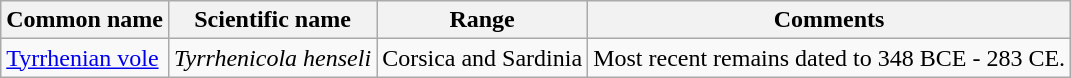<table class="wikitable">
<tr>
<th>Common name</th>
<th>Scientific name</th>
<th>Range</th>
<th class="unsortable">Comments</th>
</tr>
<tr>
<td><a href='#'>Tyrrhenian vole</a></td>
<td><em>Tyrrhenicola henseli</em></td>
<td>Corsica and Sardinia</td>
<td>Most recent remains dated to 348 BCE - 283 CE.</td>
</tr>
</table>
